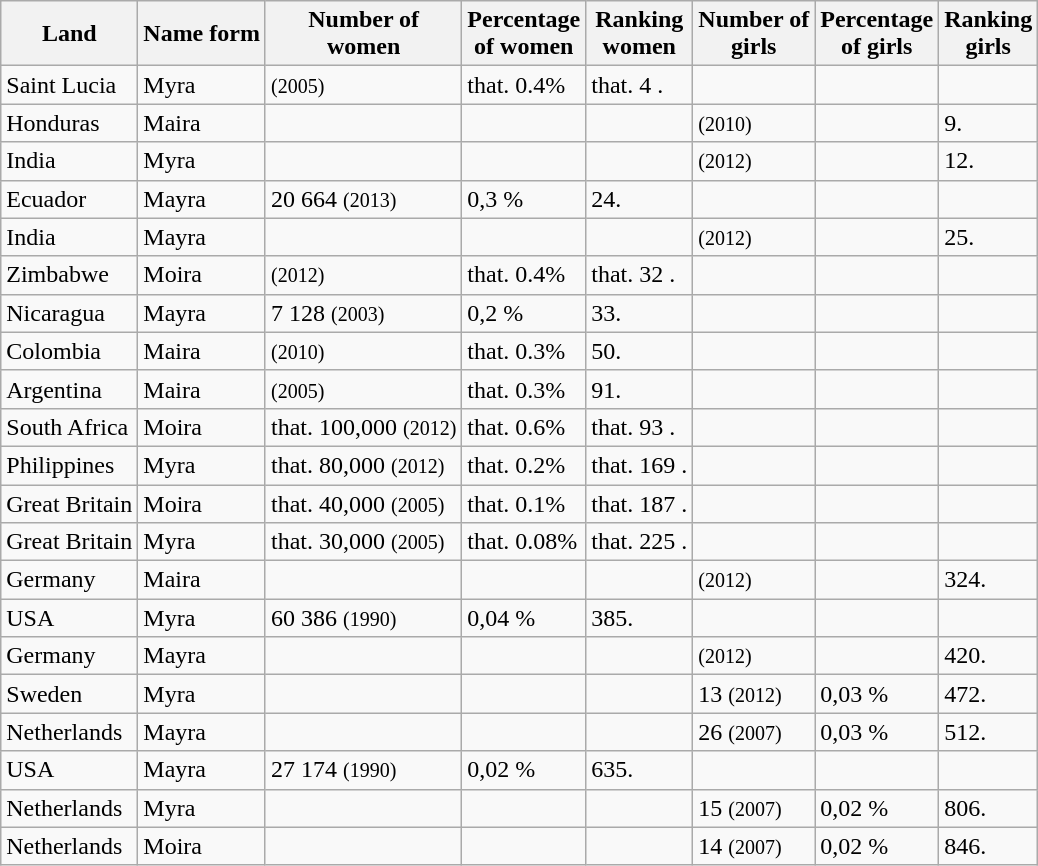<table class="wikitable sortable">
<tr>
<th>Land</th>
<th>Name form</th>
<th>Number of<br>women</th>
<th>Percentage<br>of women</th>
<th>Ranking<br>women</th>
<th>Number of<br>girls</th>
<th>Percentage<br>of girls</th>
<th>Ranking<br>girls</th>
</tr>
<tr>
<td>Saint Lucia</td>
<td>Myra</td>
<td><small>(2005)</small></td>
<td>that. 0.4%</td>
<td>that. 4 .</td>
<td></td>
<td></td>
<td></td>
</tr>
<tr>
<td>Honduras</td>
<td>Maira</td>
<td></td>
<td></td>
<td></td>
<td><small>(2010)</small></td>
<td></td>
<td>9.</td>
</tr>
<tr>
<td>India</td>
<td>Myra</td>
<td></td>
<td></td>
<td></td>
<td><small>(2012)</small></td>
<td></td>
<td>12.</td>
</tr>
<tr>
<td>Ecuador</td>
<td>Mayra</td>
<td>20 664 <small>(2013)</small></td>
<td>0,3 %</td>
<td>24.</td>
<td></td>
<td></td>
<td></td>
</tr>
<tr>
<td>India</td>
<td>Mayra</td>
<td></td>
<td></td>
<td></td>
<td><small>(2012)</small></td>
<td></td>
<td>25.</td>
</tr>
<tr>
<td>Zimbabwe</td>
<td>Moira</td>
<td><small>(2012)</small></td>
<td>that. 0.4%</td>
<td>that. 32 .</td>
<td></td>
<td></td>
<td></td>
</tr>
<tr>
<td>Nicaragua</td>
<td>Mayra</td>
<td>7 128 <small>(2003)</small></td>
<td>0,2 %</td>
<td>33.</td>
<td></td>
<td></td>
<td></td>
</tr>
<tr>
<td>Colombia</td>
<td>Maira</td>
<td><small>(2010)</small></td>
<td>that. 0.3%</td>
<td>50.</td>
<td></td>
<td></td>
<td></td>
</tr>
<tr>
<td>Argentina</td>
<td>Maira</td>
<td><small>(2005)</small></td>
<td>that. 0.3%</td>
<td>91.</td>
<td></td>
<td></td>
<td></td>
</tr>
<tr>
<td>South Africa</td>
<td>Moira</td>
<td>that. 100,000 <small>(2012)</small></td>
<td>that. 0.6%</td>
<td>that. 93 .</td>
<td></td>
<td></td>
<td></td>
</tr>
<tr>
<td>Philippines</td>
<td>Myra</td>
<td>that. 80,000 <small>(2012)</small></td>
<td>that. 0.2%</td>
<td>that. 169 .</td>
<td></td>
<td></td>
<td></td>
</tr>
<tr>
<td>Great Britain</td>
<td>Moira</td>
<td>that. 40,000 <small>(2005)</small></td>
<td>that. 0.1%</td>
<td>that. 187 .</td>
<td></td>
<td></td>
<td></td>
</tr>
<tr>
<td>Great Britain</td>
<td>Myra</td>
<td>that. 30,000 <small>(2005)</small></td>
<td>that. 0.08%</td>
<td>that. 225 .</td>
<td></td>
<td></td>
<td></td>
</tr>
<tr>
<td>Germany</td>
<td>Maira</td>
<td></td>
<td></td>
<td></td>
<td><small>(2012)</small></td>
<td></td>
<td>324.</td>
</tr>
<tr>
<td>USA</td>
<td>Myra</td>
<td>60 386 <small>(1990)</small></td>
<td>0,04 %</td>
<td>385.</td>
<td></td>
<td></td>
<td></td>
</tr>
<tr>
<td>Germany</td>
<td>Mayra</td>
<td></td>
<td></td>
<td></td>
<td><small>(2012)</small></td>
<td></td>
<td>420.</td>
</tr>
<tr>
<td>Sweden</td>
<td>Myra</td>
<td></td>
<td></td>
<td></td>
<td>13 <small>(2012)</small></td>
<td>0,03 %</td>
<td>472.</td>
</tr>
<tr>
<td>Netherlands</td>
<td>Mayra</td>
<td></td>
<td></td>
<td></td>
<td>26 <small>(2007)</small></td>
<td>0,03 %</td>
<td>512.</td>
</tr>
<tr>
<td>USA</td>
<td>Mayra</td>
<td>27 174 <small>(1990)</small></td>
<td>0,02 %</td>
<td>635.</td>
<td></td>
<td></td>
<td></td>
</tr>
<tr>
<td>Netherlands</td>
<td>Myra</td>
<td></td>
<td></td>
<td></td>
<td>15 <small>(2007)</small></td>
<td>0,02 %</td>
<td>806.</td>
</tr>
<tr>
<td>Netherlands</td>
<td>Moira</td>
<td></td>
<td></td>
<td></td>
<td>14 <small>(2007)</small></td>
<td>0,02 %</td>
<td>846.</td>
</tr>
</table>
